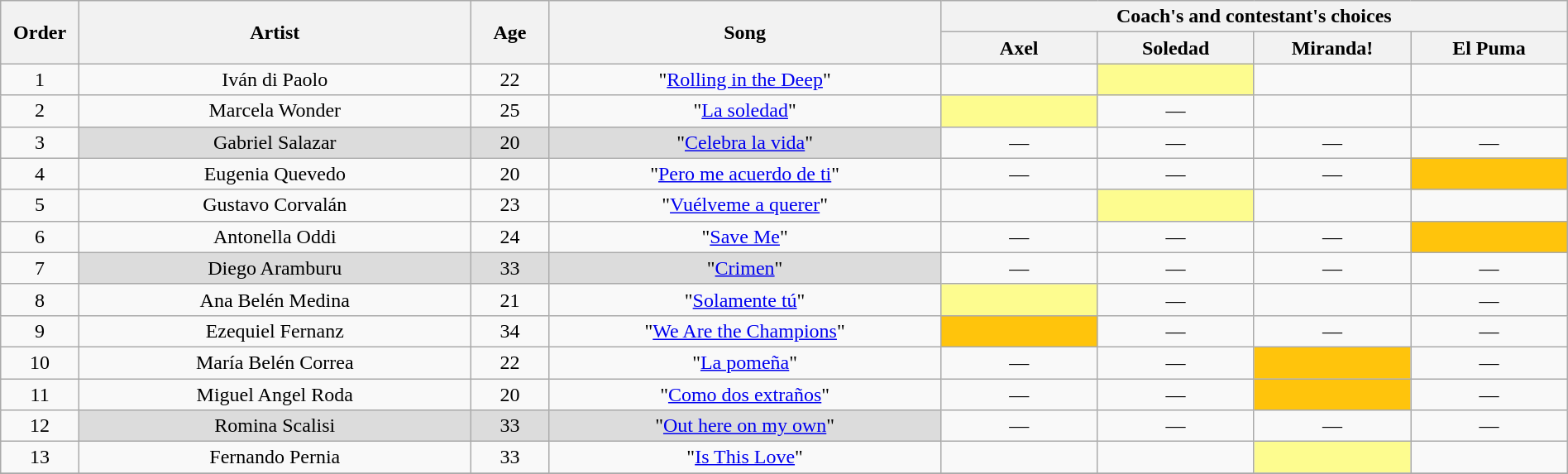<table class="wikitable" style="text-align:center; width:100%;">
<tr>
<th scope="col" rowspan="2" width="05%">Order</th>
<th scope="col" rowspan="2" width="25%">Artist</th>
<th scope="col" rowspan="2" width="05%">Age</th>
<th scope="col" rowspan="2" width="25%">Song</th>
<th scope="col" colspan="4" width="40%">Coach's and contestant's choices</th>
</tr>
<tr>
<th width="10%">Axel</th>
<th width="10%">Soledad</th>
<th width="10%">Miranda!</th>
<th width="10%">El Puma</th>
</tr>
<tr>
<td scope="col">1</td>
<td>Iván di Paolo</td>
<td>22</td>
<td>"<a href='#'>Rolling in the Deep</a>"</td>
<td><strong></strong></td>
<td style="background:#fdfc8f;"><strong></strong></td>
<td><strong></strong></td>
<td><strong></strong></td>
</tr>
<tr>
<td scope="col">2</td>
<td>Marcela Wonder</td>
<td>25</td>
<td>"<a href='#'>La soledad</a>"</td>
<td style="background:#fdfc8f;"><strong></strong></td>
<td>—</td>
<td><strong></strong></td>
<td><strong></strong></td>
</tr>
<tr>
<td scope="col">3</td>
<td style="background:#dcdcdc;">Gabriel Salazar</td>
<td style="background:#dcdcdc;">20</td>
<td style="background:#dcdcdc;">"<a href='#'>Celebra la vida</a>"</td>
<td>—</td>
<td>—</td>
<td>—</td>
<td>—</td>
</tr>
<tr>
<td scope="col">4</td>
<td>Eugenia Quevedo</td>
<td>20</td>
<td>"<a href='#'>Pero me acuerdo de ti</a>"</td>
<td>—</td>
<td>—</td>
<td>—</td>
<td style="background:#ffc40c;"><strong></strong></td>
</tr>
<tr>
<td scope="col">5</td>
<td>Gustavo Corvalán</td>
<td>23</td>
<td>"<a href='#'>Vuélveme a querer</a>"</td>
<td><strong></strong></td>
<td style="background:#fdfc8f;"><strong></strong></td>
<td><strong></strong></td>
<td><strong></strong></td>
</tr>
<tr>
<td scope="col">6</td>
<td>Antonella Oddi</td>
<td>24</td>
<td>"<a href='#'>Save Me</a>"</td>
<td>—</td>
<td>—</td>
<td>—</td>
<td style="background:#ffc40c;"><strong></strong></td>
</tr>
<tr>
<td scope="col">7</td>
<td style="background:#dcdcdc;">Diego Aramburu</td>
<td style="background:#dcdcdc;">33</td>
<td style="background:#dcdcdc;">"<a href='#'>Crimen</a>"</td>
<td>—</td>
<td>—</td>
<td>—</td>
<td>—</td>
</tr>
<tr>
<td scope="col">8</td>
<td>Ana Belén Medina</td>
<td>21</td>
<td>"<a href='#'>Solamente tú</a>"</td>
<td style="background:#fdfc8f;"><strong></strong></td>
<td>—</td>
<td><strong></strong></td>
<td>—</td>
</tr>
<tr>
<td scope="col">9</td>
<td>Ezequiel Fernanz</td>
<td>34</td>
<td>"<a href='#'>We Are the Champions</a>"</td>
<td style="background:#ffc40c;"><strong></strong></td>
<td>—</td>
<td>—</td>
<td>—</td>
</tr>
<tr>
<td scope="col">10</td>
<td>María Belén Correa</td>
<td>22</td>
<td>"<a href='#'>La pomeña</a>"</td>
<td>—</td>
<td>—</td>
<td style="background:#ffc40c;"><strong></strong></td>
<td>—</td>
</tr>
<tr>
<td scope="col">11</td>
<td>Miguel Angel Roda</td>
<td>20</td>
<td>"<a href='#'>Como dos extraños</a>"</td>
<td>—</td>
<td>—</td>
<td style="background:#ffc40c;"><strong></strong></td>
<td>—</td>
</tr>
<tr>
<td scope="col">12</td>
<td style="background:#dcdcdc;">Romina Scalisi</td>
<td style="background:#dcdcdc;">33</td>
<td style="background:#dcdcdc;">"<a href='#'>Out here on my own</a>"</td>
<td>—</td>
<td>—</td>
<td>—</td>
<td>—</td>
</tr>
<tr>
<td scope="col">13</td>
<td>Fernando Pernia</td>
<td>33</td>
<td>"<a href='#'>Is This Love</a>"</td>
<td><strong></strong></td>
<td><strong></strong></td>
<td style="background:#fdfc8f;"><strong></strong></td>
<td><strong></strong></td>
</tr>
<tr>
</tr>
</table>
